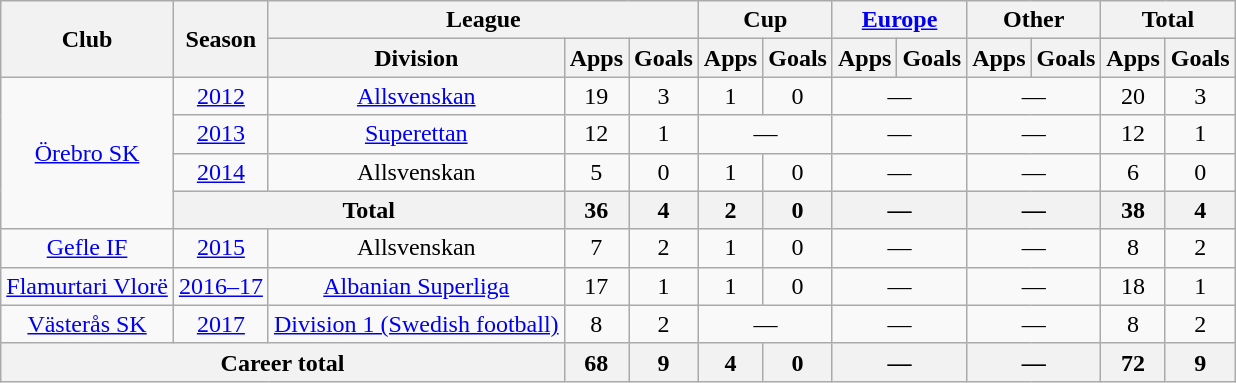<table class="wikitable" style="text-align:center">
<tr>
<th rowspan="2">Club</th>
<th rowspan="2">Season</th>
<th colspan="3">League</th>
<th colspan="2">Cup</th>
<th colspan="2"><a href='#'>Europe</a></th>
<th colspan="2">Other</th>
<th colspan="2">Total</th>
</tr>
<tr>
<th>Division</th>
<th>Apps</th>
<th>Goals</th>
<th>Apps</th>
<th>Goals</th>
<th>Apps</th>
<th>Goals</th>
<th>Apps</th>
<th>Goals</th>
<th>Apps</th>
<th>Goals</th>
</tr>
<tr>
<td rowspan="4"><a href='#'>Örebro SK</a></td>
<td><a href='#'>2012</a></td>
<td><a href='#'>Allsvenskan</a></td>
<td>19</td>
<td>3</td>
<td>1</td>
<td>0</td>
<td colspan="2">—</td>
<td colspan="2">—</td>
<td>20</td>
<td>3</td>
</tr>
<tr>
<td><a href='#'>2013</a></td>
<td><a href='#'>Superettan</a></td>
<td>12</td>
<td>1</td>
<td colspan="2">—</td>
<td colspan="2">—</td>
<td colspan="2">—</td>
<td>12</td>
<td>1</td>
</tr>
<tr>
<td><a href='#'>2014</a></td>
<td>Allsvenskan</td>
<td>5</td>
<td>0</td>
<td>1</td>
<td>0</td>
<td colspan="2">—</td>
<td colspan="2">—</td>
<td>6</td>
<td>0</td>
</tr>
<tr>
<th colspan="2">Total</th>
<th>36</th>
<th>4</th>
<th>2</th>
<th>0</th>
<th colspan="2">—</th>
<th colspan="2">—</th>
<th>38</th>
<th>4</th>
</tr>
<tr>
<td><a href='#'>Gefle IF</a></td>
<td><a href='#'>2015</a></td>
<td>Allsvenskan</td>
<td>7</td>
<td>2</td>
<td>1</td>
<td>0</td>
<td colspan="2">—</td>
<td colspan="2">—</td>
<td>8</td>
<td>2</td>
</tr>
<tr>
<td><a href='#'>Flamurtari Vlorë</a></td>
<td><a href='#'>2016–17</a></td>
<td><a href='#'>Albanian Superliga</a></td>
<td>17</td>
<td>1</td>
<td>1</td>
<td>0</td>
<td colspan="2">—</td>
<td colspan="2">—</td>
<td>18</td>
<td>1</td>
</tr>
<tr>
<td><a href='#'>Västerås SK</a></td>
<td><a href='#'>2017</a></td>
<td><a href='#'>Division 1 (Swedish football)</a></td>
<td>8</td>
<td>2</td>
<td colspan="2">—</td>
<td colspan="2">—</td>
<td colspan="2">—</td>
<td>8</td>
<td>2</td>
</tr>
<tr>
<th colspan="3">Career total</th>
<th>68</th>
<th>9</th>
<th>4</th>
<th>0</th>
<th colspan="2">—</th>
<th colspan="2">—</th>
<th>72</th>
<th>9</th>
</tr>
</table>
